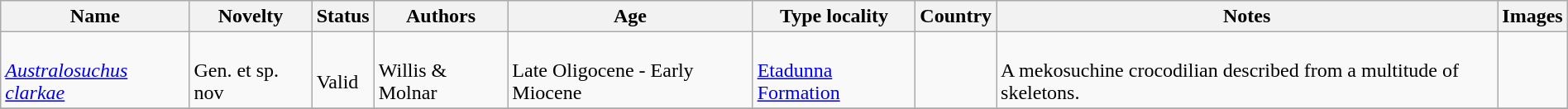<table class="wikitable sortable" width="100%" align="center">
<tr>
<th>Name</th>
<th>Novelty</th>
<th>Status</th>
<th>Authors</th>
<th>Age</th>
<th>Type locality</th>
<th>Country</th>
<th>Notes</th>
<th>Images</th>
</tr>
<tr>
<td><br><em><a href='#'>Australosuchus clarkae</a></em></td>
<td><br>Gen. et sp. nov</td>
<td><br>Valid</td>
<td><br>Willis & Molnar</td>
<td><br>Late Oligocene - Early Miocene</td>
<td><br><a href='#'>Etadunna Formation</a></td>
<td><br></td>
<td><br>A mekosuchine crocodilian described from a multitude of skeletons.</td>
<td><br></td>
</tr>
<tr>
</tr>
</table>
